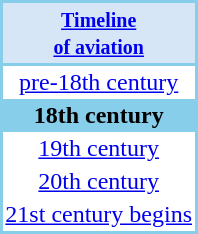<table cellspacing="0" cellpadding="2"  style="float:right; border:solid 2px skyBlue; margin-left:1em; margin-bottom:1em;">
<tr>
<th style="background:#d6e6f6; border-bottom:solid 2px skyBlue;"><a href='#'><small>Timeline<br>of aviation</small></a></th>
</tr>
<tr>
<td align=center><a href='#'>pre-18th century</a></td>
</tr>
<tr>
<td style="text-align:center; background:skyBlue;"><strong>18th century</strong></td>
</tr>
<tr h>
<td align=center><a href='#'>19th century</a></td>
</tr>
<tr>
<td align=center><a href='#'>20th century</a></td>
</tr>
<tr>
<td align=center><a href='#'>21st century begins</a></td>
</tr>
</table>
